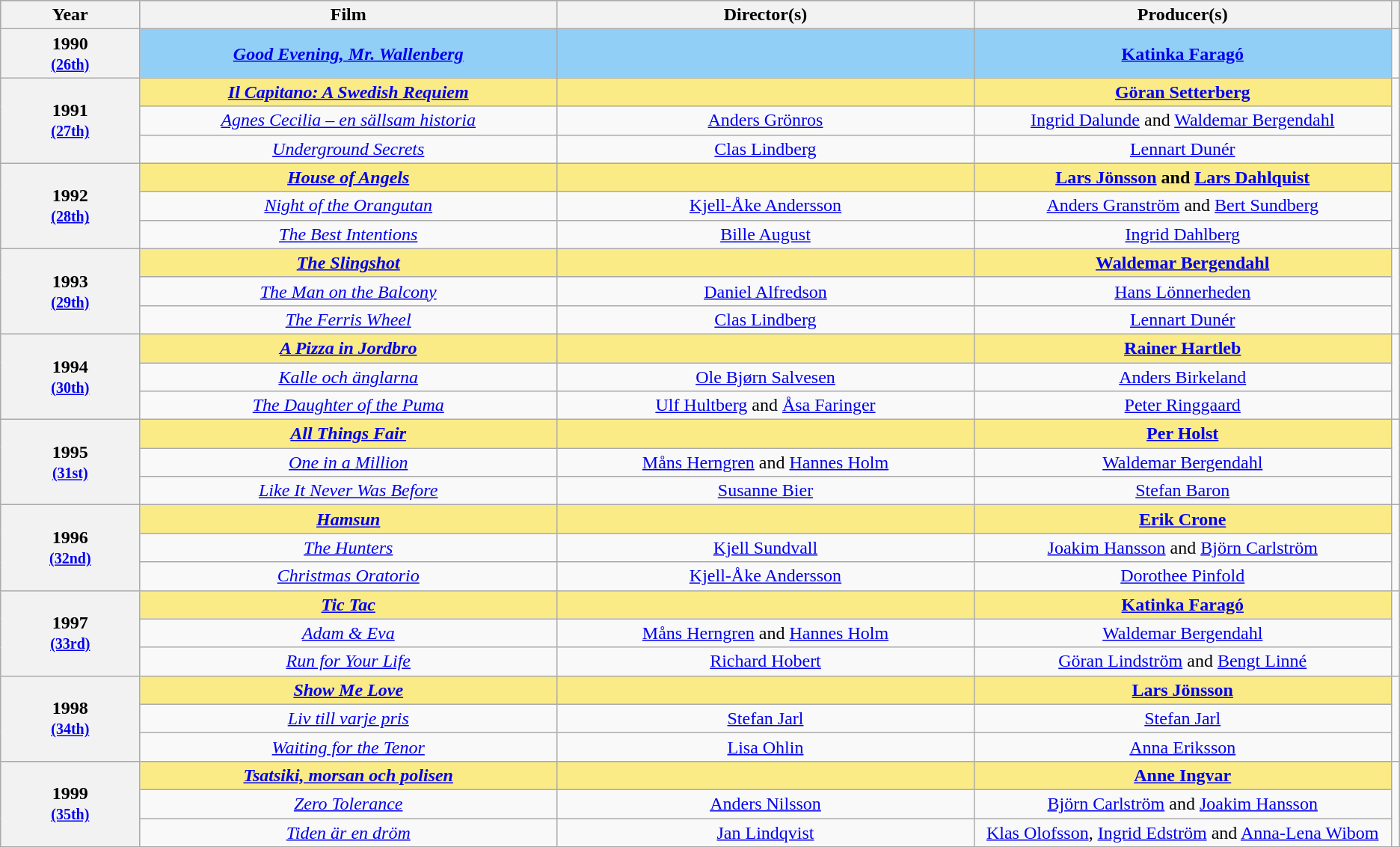<table class="wikitable" style="text-align:center;">
<tr style="background:#bebebe;">
<th style="width:10%;">Year</th>
<th style="width:30%;">Film</th>
<th style="width:30%;">Director(s)</th>
<th style="width:30%;">Producer(s)</th>
<th scope="col" style="width:2%;" class="unsortable"></th>
</tr>
<tr>
<th scope="row" rowspan=1 style="text-align:center"><strong>1990</strong><br><small><a href='#'>(26th)</a></small></th>
<td style="background:#91CFF6"><strong><em><a href='#'>Good Evening, Mr. Wallenberg</a></em></strong></td>
<td style="background:#91CFF6"><strong></strong></td>
<td style="background:#91CFF6"><strong><a href='#'>Katinka Faragó</a></strong></td>
<td></td>
</tr>
<tr>
<th scope="row" rowspan=3 style="text-align:center"><strong>1991</strong><br><small><a href='#'>(27th)</a></small></th>
<td style="background:#FAEB86"><strong><em><a href='#'>Il Capitano: A Swedish Requiem</a></em></strong></td>
<td style="background:#FAEB86"><strong></strong></td>
<td style="background:#FAEB86"><strong><a href='#'>Göran Setterberg</a></strong></td>
<td rowspan="3"></td>
</tr>
<tr>
<td><em><a href='#'>Agnes Cecilia – en sällsam historia</a></em></td>
<td><a href='#'>Anders Grönros</a></td>
<td><a href='#'>Ingrid Dalunde</a> and <a href='#'>Waldemar Bergendahl</a></td>
</tr>
<tr>
<td><em><a href='#'>Underground Secrets</a></em></td>
<td><a href='#'>Clas Lindberg</a></td>
<td><a href='#'>Lennart Dunér</a></td>
</tr>
<tr>
<th scope="row" rowspan=3 style="text-align:center"><strong>1992</strong><br><small><a href='#'>(28th)</a></small></th>
<td style="background:#FAEB86"><strong><em><a href='#'>House of Angels</a></em></strong></td>
<td style="background:#FAEB86"><strong></strong></td>
<td style="background:#FAEB86"><strong><a href='#'>Lars Jönsson</a> and <a href='#'>Lars Dahlquist</a></strong></td>
<td rowspan="3"></td>
</tr>
<tr>
<td><em><a href='#'>Night of the Orangutan</a></em></td>
<td><a href='#'>Kjell-Åke Andersson</a></td>
<td><a href='#'>Anders Granström</a> and <a href='#'>Bert Sundberg</a></td>
</tr>
<tr>
<td><em><a href='#'>The Best Intentions</a></em></td>
<td><a href='#'>Bille August</a></td>
<td><a href='#'>Ingrid Dahlberg</a></td>
</tr>
<tr>
<th scope="row" rowspan=3 style="text-align:center"><strong>1993</strong><br><small><a href='#'>(29th)</a></small></th>
<td style="background:#FAEB86"><strong><em><a href='#'>The Slingshot</a></em></strong></td>
<td style="background:#FAEB86"><strong></strong></td>
<td style="background:#FAEB86"><strong><a href='#'>Waldemar Bergendahl</a></strong></td>
<td rowspan="3"></td>
</tr>
<tr>
<td><em><a href='#'>The Man on the Balcony</a></em></td>
<td><a href='#'>Daniel Alfredson</a></td>
<td><a href='#'>Hans Lönnerheden</a></td>
</tr>
<tr>
<td><em><a href='#'>The Ferris Wheel</a></em></td>
<td><a href='#'>Clas Lindberg</a></td>
<td><a href='#'>Lennart Dunér</a></td>
</tr>
<tr>
<th scope="row" rowspan=3 style="text-align:center"><strong>1994</strong><br><small><a href='#'>(30th)</a></small></th>
<td style="background:#FAEB86"><strong><em><a href='#'>A Pizza in Jordbro</a></em></strong></td>
<td style="background:#FAEB86"><strong></strong></td>
<td style="background:#FAEB86"><strong><a href='#'>Rainer Hartleb</a></strong></td>
<td rowspan="3"></td>
</tr>
<tr>
<td><em><a href='#'>Kalle och änglarna</a></em></td>
<td><a href='#'>Ole Bjørn Salvesen</a></td>
<td><a href='#'>Anders Birkeland</a></td>
</tr>
<tr>
<td><em><a href='#'>The Daughter of the Puma</a></em></td>
<td><a href='#'>Ulf Hultberg</a> and <a href='#'>Åsa Faringer</a></td>
<td><a href='#'>Peter Ringgaard</a></td>
</tr>
<tr>
<th scope="row" rowspan=3 style="text-align:center"><strong>1995</strong><br><small><a href='#'>(31st)</a></small></th>
<td style="background:#FAEB86"><strong><em><a href='#'>All Things Fair</a></em></strong></td>
<td style="background:#FAEB86"><strong></strong></td>
<td style="background:#FAEB86"><strong><a href='#'>Per Holst</a></strong></td>
<td rowspan="3"></td>
</tr>
<tr>
<td><em><a href='#'>One in a Million</a></em></td>
<td><a href='#'>Måns Herngren</a> and <a href='#'>Hannes Holm</a></td>
<td><a href='#'>Waldemar Bergendahl</a></td>
</tr>
<tr>
<td><em><a href='#'>Like It Never Was Before</a></em></td>
<td><a href='#'>Susanne Bier</a></td>
<td><a href='#'>Stefan Baron</a></td>
</tr>
<tr>
<th scope="row" rowspan=3 style="text-align:center"><strong>1996</strong><br><small><a href='#'>(32nd)</a></small></th>
<td style="background:#FAEB86"><strong><em><a href='#'>Hamsun</a></em></strong></td>
<td style="background:#FAEB86"><strong></strong></td>
<td style="background:#FAEB86"><strong><a href='#'>Erik Crone</a></strong></td>
<td rowspan="3"></td>
</tr>
<tr>
<td><em><a href='#'>The Hunters</a></em></td>
<td><a href='#'>Kjell Sundvall</a></td>
<td><a href='#'>Joakim Hansson</a> and <a href='#'>Björn Carlström</a></td>
</tr>
<tr>
<td><em><a href='#'>Christmas Oratorio</a></em></td>
<td><a href='#'>Kjell-Åke Andersson</a></td>
<td><a href='#'>Dorothee Pinfold</a></td>
</tr>
<tr>
<th scope="row" rowspan=3 style="text-align:center"><strong>1997</strong><br><small><a href='#'>(33rd)</a></small></th>
<td style="background:#FAEB86"><strong><em><a href='#'>Tic Tac</a></em></strong></td>
<td style="background:#FAEB86"><strong></strong></td>
<td style="background:#FAEB86"><strong><a href='#'>Katinka Faragó</a></strong></td>
<td rowspan="3"></td>
</tr>
<tr>
<td><em><a href='#'>Adam & Eva</a></em></td>
<td><a href='#'>Måns Herngren</a> and <a href='#'>Hannes Holm</a></td>
<td><a href='#'>Waldemar Bergendahl</a></td>
</tr>
<tr>
<td><em><a href='#'>Run for Your Life</a></em></td>
<td><a href='#'>Richard Hobert</a></td>
<td><a href='#'>Göran Lindström</a> and <a href='#'>Bengt Linné</a></td>
</tr>
<tr>
<th scope="row" rowspan=3 style="text-align:center"><strong>1998</strong><br><small><a href='#'>(34th)</a></small></th>
<td style="background:#FAEB86"><strong><em><a href='#'>Show Me Love</a></em></strong></td>
<td style="background:#FAEB86"><strong></strong></td>
<td style="background:#FAEB86"><strong><a href='#'>Lars Jönsson</a></strong></td>
<td rowspan="3"></td>
</tr>
<tr>
<td><em><a href='#'>Liv till varje pris</a></em></td>
<td><a href='#'>Stefan Jarl</a></td>
<td><a href='#'>Stefan Jarl</a></td>
</tr>
<tr>
<td><em><a href='#'>Waiting for the Tenor</a></em></td>
<td><a href='#'>Lisa Ohlin</a></td>
<td><a href='#'>Anna Eriksson</a></td>
</tr>
<tr>
<th scope="row" rowspan=3 style="text-align:center"><strong>1999</strong><br><small><a href='#'>(35th)</a></small></th>
<td style="background:#FAEB86"><strong><em><a href='#'>Tsatsiki, morsan och polisen</a></em></strong></td>
<td style="background:#FAEB86"><strong></strong></td>
<td style="background:#FAEB86"><strong><a href='#'>Anne Ingvar</a></strong></td>
<td rowspan="3"></td>
</tr>
<tr>
<td><em><a href='#'>Zero Tolerance</a></em></td>
<td><a href='#'>Anders Nilsson</a></td>
<td><a href='#'>Björn Carlström</a> and <a href='#'>Joakim Hansson</a></td>
</tr>
<tr>
<td><em><a href='#'>Tiden är en dröm</a></em></td>
<td><a href='#'>Jan Lindqvist</a></td>
<td><a href='#'>Klas Olofsson</a>, <a href='#'>Ingrid Edström</a> and <a href='#'>Anna-Lena Wibom</a></td>
</tr>
</table>
